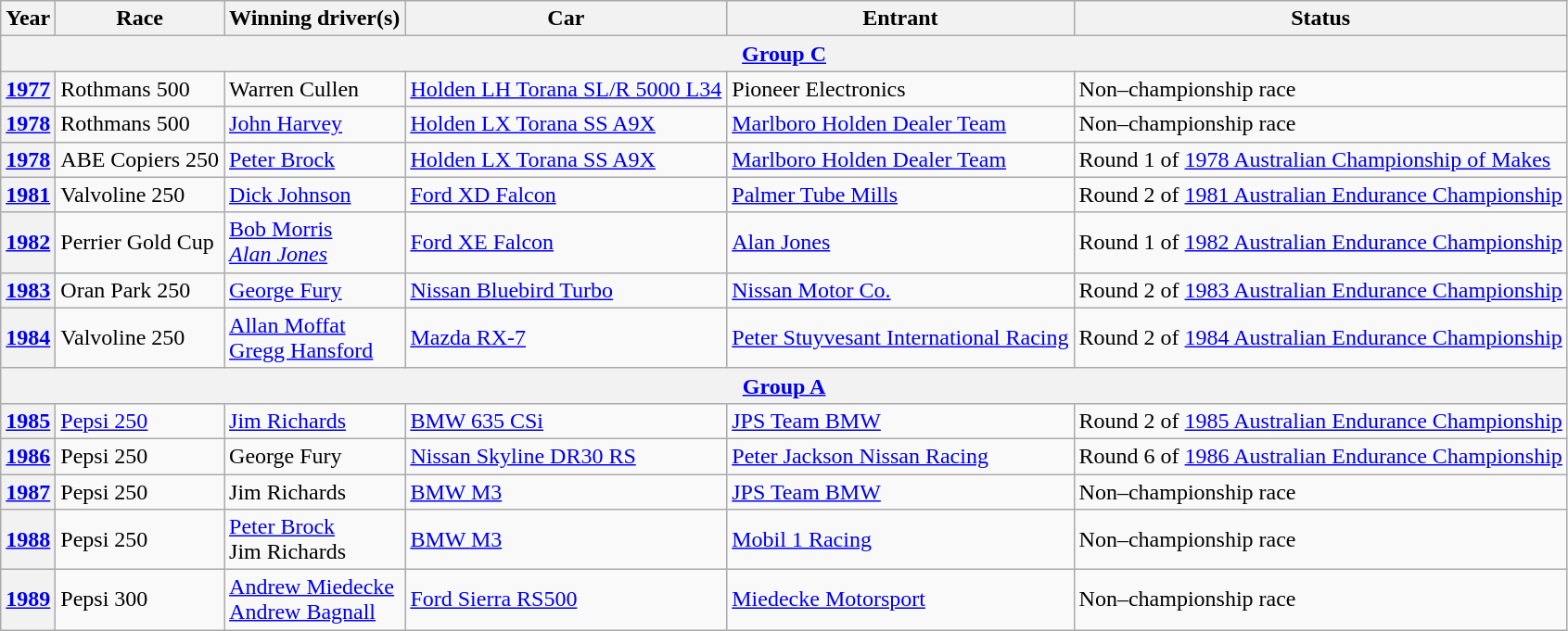<table class="wikitable">
<tr style="font-weight:bold">
<th>Year</th>
<th>Race</th>
<th>Winning driver(s)</th>
<th>Car</th>
<th>Entrant</th>
<th>Status</th>
</tr>
<tr>
<th colspan=6><a href='#'>Group C</a></th>
</tr>
<tr>
<th><a href='#'>1977</a></th>
<td>Rothmans 500</td>
<td> Warren Cullen</td>
<td><a href='#'>Holden LH Torana SL/R 5000 L34</a></td>
<td>Pioneer Electronics</td>
<td>Non–championship race</td>
</tr>
<tr>
<th><a href='#'>1978</a></th>
<td>Rothmans 500</td>
<td> <a href='#'>John Harvey</a></td>
<td><a href='#'>Holden LX Torana SS A9X</a></td>
<td><a href='#'>Marlboro Holden Dealer Team</a></td>
<td>Non–championship race</td>
</tr>
<tr>
<th><a href='#'>1978</a></th>
<td>ABE Copiers 250</td>
<td> <a href='#'>Peter Brock</a></td>
<td><a href='#'>Holden LX Torana SS A9X</a></td>
<td><a href='#'>Marlboro Holden Dealer Team</a></td>
<td>Round 1 of <a href='#'>1978 Australian Championship of Makes</a></td>
</tr>
<tr>
<th><a href='#'>1981</a></th>
<td>Valvoline 250</td>
<td> <a href='#'>Dick Johnson</a></td>
<td><a href='#'>Ford XD Falcon</a></td>
<td><a href='#'>Palmer Tube Mills</a></td>
<td>Round 2 of <a href='#'>1981 Australian Endurance Championship</a></td>
</tr>
<tr>
<th><a href='#'>1982</a></th>
<td>Perrier Gold Cup</td>
<td> <a href='#'>Bob Morris</a><br> <em><a href='#'>Alan Jones</a></em></td>
<td><a href='#'>Ford XE Falcon</a></td>
<td><a href='#'>Alan Jones</a></td>
<td>Round 1 of <a href='#'>1982 Australian Endurance Championship</a></td>
</tr>
<tr>
<th><a href='#'>1983</a></th>
<td>Oran Park 250</td>
<td> <a href='#'>George Fury</a></td>
<td><a href='#'>Nissan Bluebird Turbo</a></td>
<td><a href='#'>Nissan Motor Co.</a></td>
<td>Round 2 of <a href='#'>1983 Australian Endurance Championship</a></td>
</tr>
<tr>
<th><a href='#'>1984</a></th>
<td>Valvoline 250</td>
<td> <a href='#'>Allan Moffat</a><br> <a href='#'>Gregg Hansford</a></td>
<td><a href='#'>Mazda RX-7</a></td>
<td><a href='#'>Peter Stuyvesant International Racing</a></td>
<td>Round 2 of <a href='#'>1984 Australian Endurance Championship</a></td>
</tr>
<tr>
<th colspan=6><a href='#'>Group A</a></th>
</tr>
<tr>
<th><a href='#'>1985</a></th>
<td><a href='#'>Pepsi 250</a></td>
<td> <a href='#'>Jim Richards</a></td>
<td><a href='#'>BMW 635 CSi</a></td>
<td><a href='#'>JPS Team BMW</a></td>
<td>Round 2 of <a href='#'>1985 Australian Endurance Championship</a></td>
</tr>
<tr>
<th><a href='#'>1986</a></th>
<td>Pepsi 250</td>
<td> George Fury</td>
<td><a href='#'>Nissan Skyline DR30 RS</a></td>
<td><a href='#'>Peter Jackson Nissan Racing</a></td>
<td>Round 6 of <a href='#'>1986 Australian Endurance Championship</a></td>
</tr>
<tr>
<th><a href='#'>1987</a></th>
<td>Pepsi 250</td>
<td> Jim Richards</td>
<td><a href='#'>BMW M3</a></td>
<td><a href='#'>JPS Team BMW</a></td>
<td>Non–championship race</td>
</tr>
<tr>
<th><a href='#'>1988</a></th>
<td>Pepsi 250</td>
<td> <a href='#'>Peter Brock</a><br> Jim Richards</td>
<td><a href='#'>BMW M3</a></td>
<td><a href='#'>Mobil 1 Racing</a></td>
<td>Non–championship race</td>
</tr>
<tr>
<th><a href='#'>1989</a></th>
<td>Pepsi 300</td>
<td> <a href='#'>Andrew Miedecke</a><br> <a href='#'>Andrew Bagnall</a></td>
<td><a href='#'>Ford Sierra RS500</a></td>
<td><a href='#'>Miedecke Motorsport</a></td>
<td>Non–championship race</td>
</tr>
</table>
